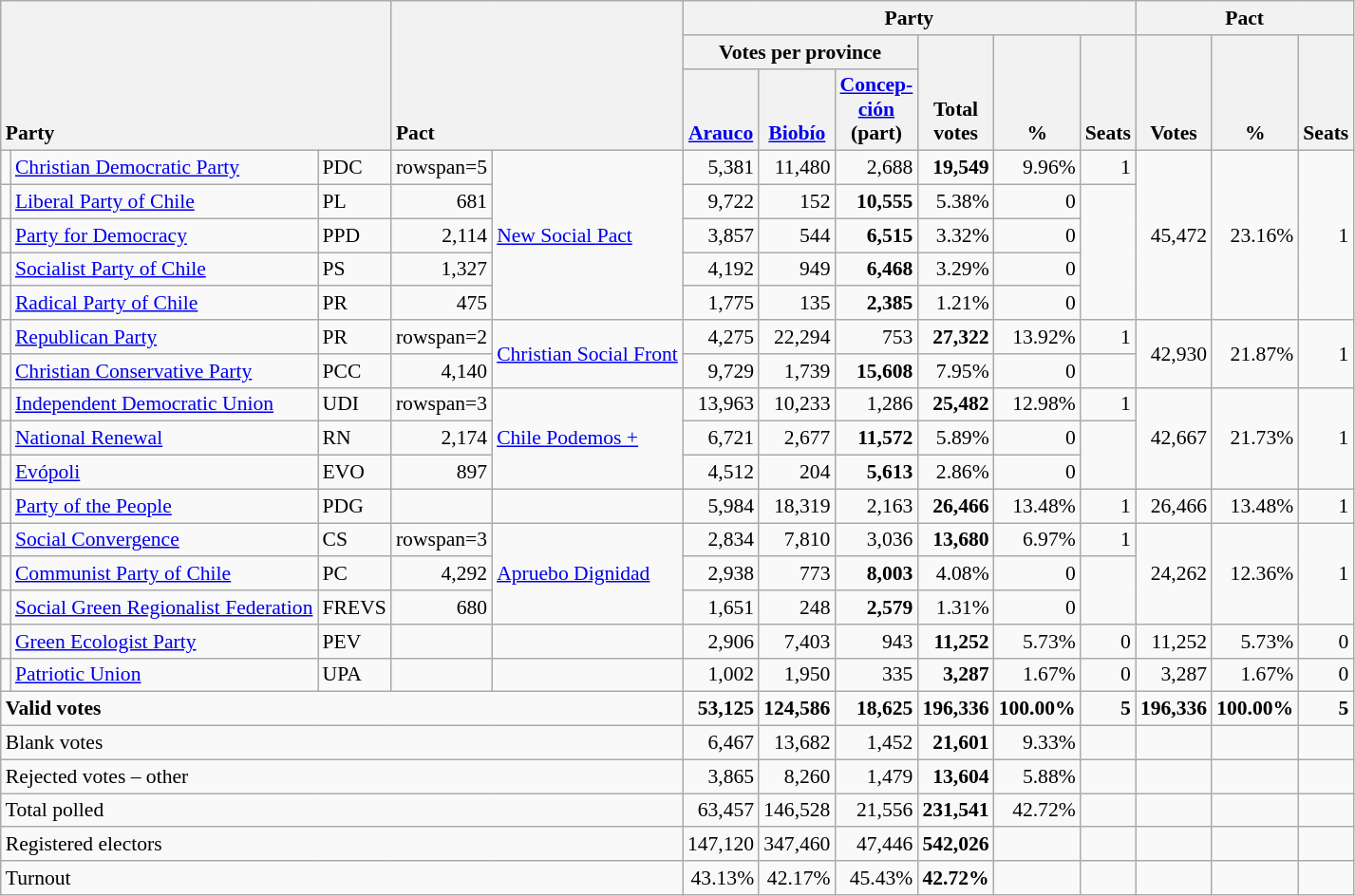<table class="wikitable" border="1" style="font-size:90%; text-align:right; white-space: nowrap;">
<tr>
<th style="text-align:left;" valign=bottom rowspan=3 colspan=3>Party</th>
<th style="text-align:left;" valign=bottom rowspan=3 colspan=2>Pact</th>
<th colspan=6>Party</th>
<th colspan=3>Pact</th>
</tr>
<tr>
<th colspan=3>Votes per province</th>
<th align=center valign=bottom rowspan=2 width="40">Total<br>votes</th>
<th align=center valign=bottom rowspan=2 width="40">%</th>
<th align=center valign=bottom rowspan=2>Seats</th>
<th align=center valign=bottom rowspan=2 width="40">Votes</th>
<th align=center valign=bottom rowspan=2 width="40">%</th>
<th align=center valign=bottom rowspan=2>Seats</th>
</tr>
<tr>
<th align=center valign=bottom width="40"><a href='#'>Arauco</a></th>
<th align=center valign=bottom width="40"><a href='#'>Biobío</a></th>
<th align=center valign=bottom width="40"><a href='#'>Concep-<br>ción</a><br>(part)</th>
</tr>
<tr>
<td></td>
<td align=left><a href='#'>Christian Democratic Party</a></td>
<td align=left>PDC</td>
<td>rowspan=5 </td>
<td rowspan=5 align=left><a href='#'>New Social Pact</a></td>
<td>5,381</td>
<td>11,480</td>
<td>2,688</td>
<td><strong>19,549</strong></td>
<td>9.96%</td>
<td>1</td>
<td rowspan=5>45,472</td>
<td rowspan=5>23.16%</td>
<td rowspan=5>1</td>
</tr>
<tr>
<td></td>
<td align=left><a href='#'>Liberal Party of Chile</a></td>
<td align=left>PL</td>
<td>681</td>
<td>9,722</td>
<td>152</td>
<td><strong>10,555</strong></td>
<td>5.38%</td>
<td>0</td>
</tr>
<tr>
<td></td>
<td align=left><a href='#'>Party for Democracy</a></td>
<td align=left>PPD</td>
<td>2,114</td>
<td>3,857</td>
<td>544</td>
<td><strong>6,515</strong></td>
<td>3.32%</td>
<td>0</td>
</tr>
<tr>
<td></td>
<td align=left><a href='#'>Socialist Party of Chile</a></td>
<td align=left>PS</td>
<td>1,327</td>
<td>4,192</td>
<td>949</td>
<td><strong>6,468</strong></td>
<td>3.29%</td>
<td>0</td>
</tr>
<tr>
<td></td>
<td align=left><a href='#'>Radical Party of Chile</a></td>
<td align=left>PR</td>
<td>475</td>
<td>1,775</td>
<td>135</td>
<td><strong>2,385</strong></td>
<td>1.21%</td>
<td>0</td>
</tr>
<tr>
<td></td>
<td align=left><a href='#'>Republican Party</a></td>
<td align=left>PR</td>
<td>rowspan=2 </td>
<td rowspan=2 align=left><a href='#'>Christian Social Front</a></td>
<td>4,275</td>
<td>22,294</td>
<td>753</td>
<td><strong>27,322</strong></td>
<td>13.92%</td>
<td>1</td>
<td rowspan=2>42,930</td>
<td rowspan=2>21.87%</td>
<td rowspan=2>1</td>
</tr>
<tr>
<td></td>
<td align=left><a href='#'>Christian Conservative Party</a></td>
<td align=left>PCC</td>
<td>4,140</td>
<td>9,729</td>
<td>1,739</td>
<td><strong>15,608</strong></td>
<td>7.95%</td>
<td>0</td>
</tr>
<tr>
<td></td>
<td align=left><a href='#'>Independent Democratic Union</a></td>
<td align=left>UDI</td>
<td>rowspan=3 </td>
<td rowspan=3 align=left><a href='#'>Chile Podemos +</a></td>
<td>13,963</td>
<td>10,233</td>
<td>1,286</td>
<td><strong>25,482</strong></td>
<td>12.98%</td>
<td>1</td>
<td rowspan=3>42,667</td>
<td rowspan=3>21.73%</td>
<td rowspan=3>1</td>
</tr>
<tr>
<td></td>
<td align=left><a href='#'>National Renewal</a></td>
<td align=left>RN</td>
<td>2,174</td>
<td>6,721</td>
<td>2,677</td>
<td><strong>11,572</strong></td>
<td>5.89%</td>
<td>0</td>
</tr>
<tr>
<td></td>
<td align=left><a href='#'>Evópoli</a></td>
<td align=left>EVO</td>
<td>897</td>
<td>4,512</td>
<td>204</td>
<td><strong>5,613</strong></td>
<td>2.86%</td>
<td>0</td>
</tr>
<tr>
<td></td>
<td align=left><a href='#'>Party of the People</a></td>
<td align=left>PDG</td>
<td></td>
<td></td>
<td>5,984</td>
<td>18,319</td>
<td>2,163</td>
<td><strong>26,466</strong></td>
<td>13.48%</td>
<td>1</td>
<td>26,466</td>
<td>13.48%</td>
<td>1</td>
</tr>
<tr>
<td></td>
<td align=left><a href='#'>Social Convergence</a></td>
<td align=left>CS</td>
<td>rowspan=3 </td>
<td rowspan=3 align=left><a href='#'>Apruebo Dignidad</a></td>
<td>2,834</td>
<td>7,810</td>
<td>3,036</td>
<td><strong>13,680</strong></td>
<td>6.97%</td>
<td>1</td>
<td rowspan=3>24,262</td>
<td rowspan=3>12.36%</td>
<td rowspan=3>1</td>
</tr>
<tr>
<td></td>
<td align=left><a href='#'>Communist Party of Chile</a></td>
<td align=left>PC</td>
<td>4,292</td>
<td>2,938</td>
<td>773</td>
<td><strong>8,003</strong></td>
<td>4.08%</td>
<td>0</td>
</tr>
<tr>
<td></td>
<td align=left><a href='#'>Social Green Regionalist Federation</a></td>
<td align=left>FREVS</td>
<td>680</td>
<td>1,651</td>
<td>248</td>
<td><strong>2,579</strong></td>
<td>1.31%</td>
<td>0</td>
</tr>
<tr>
<td></td>
<td align=left><a href='#'>Green Ecologist Party</a></td>
<td align=left>PEV</td>
<td></td>
<td></td>
<td>2,906</td>
<td>7,403</td>
<td>943</td>
<td><strong>11,252</strong></td>
<td>5.73%</td>
<td>0</td>
<td>11,252</td>
<td>5.73%</td>
<td>0</td>
</tr>
<tr>
<td></td>
<td align=left><a href='#'>Patriotic Union</a></td>
<td align=left>UPA</td>
<td></td>
<td></td>
<td>1,002</td>
<td>1,950</td>
<td>335</td>
<td><strong>3,287</strong></td>
<td>1.67%</td>
<td>0</td>
<td>3,287</td>
<td>1.67%</td>
<td>0</td>
</tr>
<tr style="font-weight:bold">
<td align=left colspan=5>Valid votes</td>
<td>53,125</td>
<td>124,586</td>
<td>18,625</td>
<td>196,336</td>
<td>100.00%</td>
<td>5</td>
<td>196,336</td>
<td>100.00%</td>
<td>5</td>
</tr>
<tr>
<td align=left colspan=5>Blank votes</td>
<td>6,467</td>
<td>13,682</td>
<td>1,452</td>
<td><strong>21,601</strong></td>
<td>9.33%</td>
<td></td>
<td></td>
<td></td>
<td></td>
</tr>
<tr>
<td align=left colspan=5>Rejected votes – other</td>
<td>3,865</td>
<td>8,260</td>
<td>1,479</td>
<td><strong>13,604</strong></td>
<td>5.88%</td>
<td></td>
<td></td>
<td></td>
<td></td>
</tr>
<tr>
<td align=left colspan=5>Total polled</td>
<td>63,457</td>
<td>146,528</td>
<td>21,556</td>
<td><strong>231,541</strong></td>
<td>42.72%</td>
<td></td>
<td></td>
<td></td>
<td></td>
</tr>
<tr>
<td align=left colspan=5>Registered electors</td>
<td>147,120</td>
<td>347,460</td>
<td>47,446</td>
<td><strong>542,026</strong></td>
<td></td>
<td></td>
<td></td>
<td></td>
<td></td>
</tr>
<tr>
<td align=left colspan=5>Turnout</td>
<td>43.13%</td>
<td>42.17%</td>
<td>45.43%</td>
<td><strong>42.72%</strong></td>
<td></td>
<td></td>
<td></td>
<td></td>
<td></td>
</tr>
</table>
